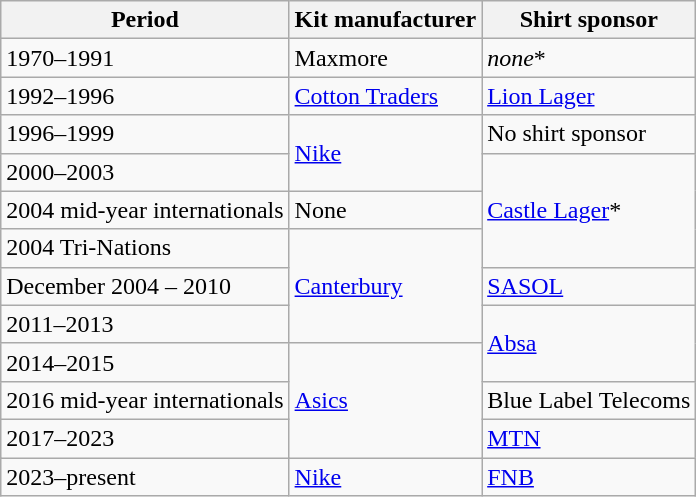<table class="wikitable">
<tr>
<th>Period</th>
<th>Kit manufacturer</th>
<th>Shirt sponsor</th>
</tr>
<tr>
<td>1970–1991</td>
<td>Maxmore</td>
<td><em>none</em>*</td>
</tr>
<tr>
<td>1992–1996</td>
<td><a href='#'>Cotton Traders</a></td>
<td><a href='#'>Lion Lager</a></td>
</tr>
<tr>
<td>1996–1999</td>
<td rowspan=2><a href='#'>Nike</a></td>
<td>No shirt sponsor</td>
</tr>
<tr>
<td>2000–2003</td>
<td rowspan=3><a href='#'>Castle Lager</a>*</td>
</tr>
<tr>
<td>2004 mid-year internationals</td>
<td>None</td>
</tr>
<tr>
<td>2004 Tri-Nations</td>
<td rowspan=3><a href='#'>Canterbury</a></td>
</tr>
<tr>
<td>December 2004 – 2010</td>
<td><a href='#'>SASOL</a></td>
</tr>
<tr>
<td>2011–2013</td>
<td rowspan=2><a href='#'>Absa</a></td>
</tr>
<tr>
<td>2014–2015</td>
<td rowspan="3"><a href='#'>Asics</a></td>
</tr>
<tr>
<td>2016 mid-year internationals</td>
<td>Blue Label Telecoms</td>
</tr>
<tr>
<td>2017–2023</td>
<td rowspan=2><a href='#'>MTN</a></td>
</tr>
<tr>
<td rowspan=2>2023–present</td>
<td rowspan=2><a href='#'>Nike</a></td>
</tr>
<tr>
<td><a href='#'>FNB</a></td>
</tr>
</table>
